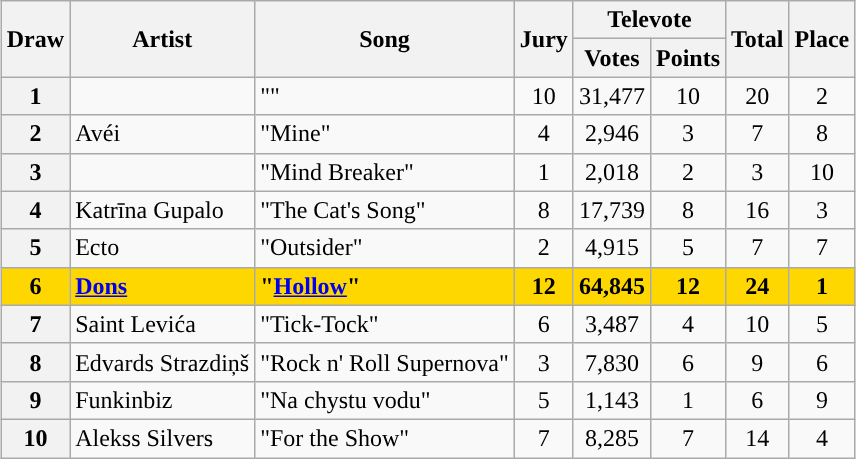<table class="sortable wikitable plainrowheaders" style="margin: 1em auto 1em auto; text-align:left">
<tr>
<th rowspan="2">Draw</th>
<th rowspan="2">Artist</th>
<th rowspan="2">Song</th>
<th rowspan="2">Jury</th>
<th colspan="2">Televote</th>
<th rowspan="2">Total</th>
<th rowspan="2">Place</th>
</tr>
<tr>
<th>Votes</th>
<th>Points</th>
</tr>
<tr>
<th scope="row" style="text-align:center;">1</th>
<td align="left"></td>
<td align="left">""</td>
<td align="center">10</td>
<td align="center">31,477</td>
<td align="center">10</td>
<td align="center">20</td>
<td align="center">2</td>
</tr>
<tr>
<th scope="row" style="text-align:center;">2</th>
<td align="left">Avéi</td>
<td align="left">"Mine"</td>
<td align="center">4</td>
<td align="center">2,946</td>
<td align="center">3</td>
<td align="center">7</td>
<td align="center">8</td>
</tr>
<tr>
<th scope="row" style="text-align:center;">3</th>
<td align="left"></td>
<td align="left">"Mind Breaker"</td>
<td align="center">1</td>
<td align="center">2,018</td>
<td align="center">2</td>
<td align="center">3</td>
<td align="center">10</td>
</tr>
<tr>
<th scope="row" style="text-align:center;">4</th>
<td align="left">Katrīna Gupalo</td>
<td align="left">"The Cat's Song"</td>
<td align="center">8</td>
<td align="center">17,739</td>
<td align="center">8</td>
<td align="center">16</td>
<td align="center">3</td>
</tr>
<tr>
<th scope="row" style="text-align:center;">5</th>
<td align="left">Ecto</td>
<td align="left">"Outsider"</td>
<td align="center">2</td>
<td align="center">4,915</td>
<td align="center">5</td>
<td align="center">7</td>
<td scope="row" style="text-align:center;">7</td>
</tr>
<tr style="font-weight:bold; background:gold;">
<td scope="row" style="text-align:center;">6</td>
<td align="left"><a href='#'>Dons</a></td>
<td align="left">"<a href='#'>Hollow</a>"</td>
<td align="center">12</td>
<td align="center">64,845</td>
<td align="center">12</td>
<td align="center">24</td>
<td scope="row" style="text-align:center;">1</td>
</tr>
<tr>
<th scope="row" style="text-align:center;">7</th>
<td align="left">Saint Levića</td>
<td align="left">"Tick-Tock"</td>
<td align="center">6</td>
<td align="center">3,487</td>
<td align="center">4</td>
<td align="center">10</td>
<td scope="row" style="text-align:center;">5</td>
</tr>
<tr>
<th scope="row" style="text-align:center;">8</th>
<td align="left">Edvards Strazdiņš</td>
<td align="left">"Rock n' Roll Supernova"</td>
<td align="center">3</td>
<td align="center">7,830</td>
<td align="center">6</td>
<td align="center">9</td>
<td scope="row" style="text-align:center;">6</td>
</tr>
<tr>
<th scope="row" style="text-align:center;">9</th>
<td align="left">Funkinbiz</td>
<td align="left">"Na chystu vodu"</td>
<td align="center">5</td>
<td align="center">1,143</td>
<td align="center">1</td>
<td align="center">6</td>
<td scope="row" style="text-align:center;">9</td>
</tr>
<tr>
<th scope="row" style="text-align:center;">10</th>
<td align="left">Alekss Silvers</td>
<td align="left">"For the Show"</td>
<td align="center">7</td>
<td align="center">8,285</td>
<td align="center">7</td>
<td align="center">14</td>
<td scope="row" style="text-align:center;">4</td>
</tr>
</table>
